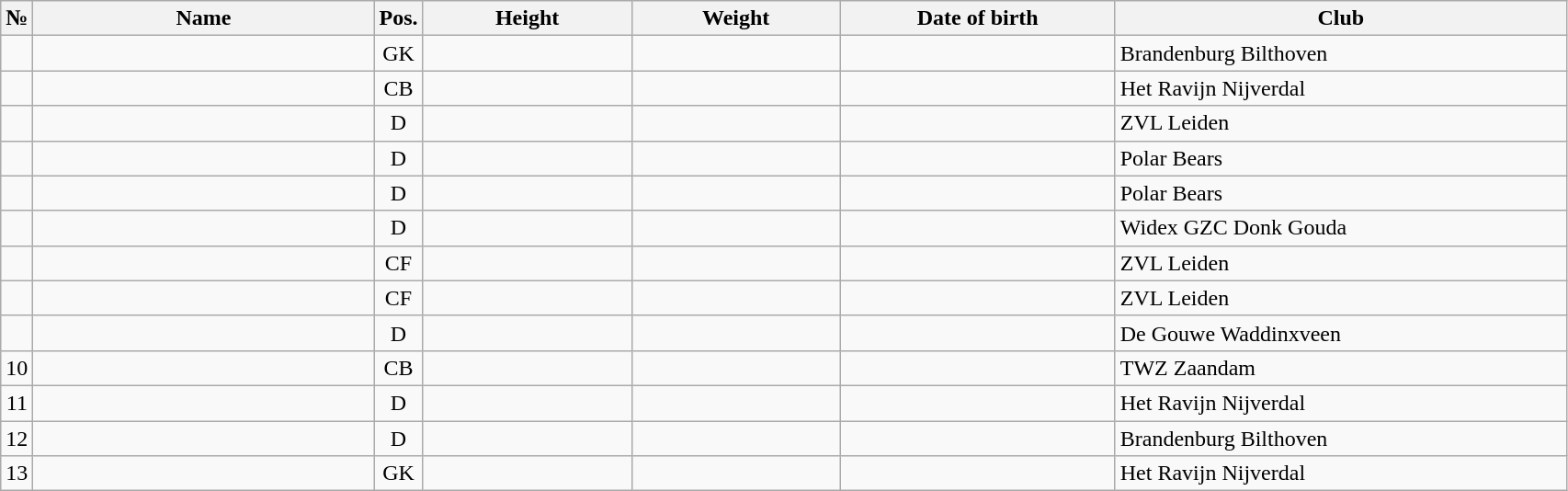<table class="wikitable sortable" style="font-size:100%; text-align:center;">
<tr>
<th>№</th>
<th style="width:15em;text-align:center;">Name</th>
<th>Pos.</th>
<th style="width:9em">Height</th>
<th style="width:9em">Weight</th>
<th style="width:12em">Date of birth</th>
<th style="width:20em">Club</th>
</tr>
<tr>
<td></td>
<td style="text-align:left;"></td>
<td>GK</td>
<td></td>
<td></td>
<td style="text-align:right;"></td>
<td style="text-align:left;"> Brandenburg Bilthoven</td>
</tr>
<tr>
<td></td>
<td style="text-align:left;"></td>
<td>CB</td>
<td></td>
<td></td>
<td style="text-align:right;"></td>
<td style="text-align:left;"> Het Ravijn Nijverdal</td>
</tr>
<tr>
<td></td>
<td style="text-align:left;"></td>
<td>D</td>
<td></td>
<td></td>
<td style="text-align:right;"></td>
<td style="text-align:left;"> ZVL Leiden</td>
</tr>
<tr>
<td></td>
<td style="text-align:left;"></td>
<td>D</td>
<td></td>
<td></td>
<td style="text-align:right;"></td>
<td style="text-align:left;"> Polar Bears</td>
</tr>
<tr>
<td></td>
<td style="text-align:left;"></td>
<td>D</td>
<td></td>
<td></td>
<td style="text-align:right;"></td>
<td style="text-align:left;"> Polar Bears</td>
</tr>
<tr>
<td></td>
<td style="text-align:left;"></td>
<td>D</td>
<td></td>
<td></td>
<td style="text-align:right;"></td>
<td style="text-align:left;"> Widex GZC Donk Gouda</td>
</tr>
<tr>
<td></td>
<td style="text-align:left;"></td>
<td>CF</td>
<td></td>
<td></td>
<td style="text-align:right;"></td>
<td style="text-align:left;"> ZVL Leiden</td>
</tr>
<tr>
<td></td>
<td style="text-align:left;"></td>
<td>CF</td>
<td></td>
<td></td>
<td style="text-align:right;"></td>
<td style="text-align:left;"> ZVL Leiden</td>
</tr>
<tr>
<td></td>
<td style="text-align:left;"></td>
<td>D</td>
<td></td>
<td></td>
<td style="text-align:right;"></td>
<td style="text-align:left;"> De Gouwe Waddinxveen</td>
</tr>
<tr>
<td>10</td>
<td style="text-align:left;"></td>
<td>CB</td>
<td></td>
<td></td>
<td style="text-align:right;"></td>
<td style="text-align:left;"> TWZ Zaandam</td>
</tr>
<tr>
<td>11</td>
<td style="text-align:left;"></td>
<td>D</td>
<td></td>
<td></td>
<td style="text-align:right;"></td>
<td style="text-align:left;"> Het Ravijn Nijverdal</td>
</tr>
<tr>
<td>12</td>
<td style="text-align:left;"></td>
<td>D</td>
<td></td>
<td></td>
<td style="text-align:right;"></td>
<td style="text-align:left;"> Brandenburg Bilthoven</td>
</tr>
<tr>
<td>13</td>
<td style="text-align:left;"></td>
<td>GK</td>
<td></td>
<td></td>
<td style="text-align:right;"></td>
<td style="text-align:left;"> Het Ravijn Nijverdal</td>
</tr>
</table>
